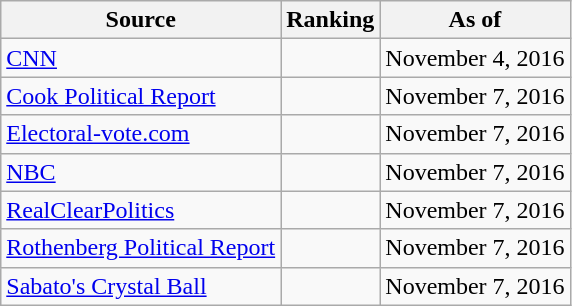<table class="wikitable" style="text-align:center">
<tr>
<th>Source</th>
<th>Ranking</th>
<th>As of</th>
</tr>
<tr>
<td align="left"><a href='#'>CNN</a></td>
<td></td>
<td>November 4, 2016</td>
</tr>
<tr>
<td align="left"><a href='#'>Cook Political Report</a></td>
<td></td>
<td>November 7, 2016</td>
</tr>
<tr>
<td align="left"><a href='#'>Electoral-vote.com</a></td>
<td></td>
<td>November 7, 2016</td>
</tr>
<tr>
<td align="left"><a href='#'>NBC</a></td>
<td></td>
<td>November 7, 2016</td>
</tr>
<tr>
<td align="left"><a href='#'>RealClearPolitics</a></td>
<td></td>
<td>November 7, 2016</td>
</tr>
<tr>
<td align=left><a href='#'>Rothenberg Political Report</a></td>
<td></td>
<td>November 7, 2016</td>
</tr>
<tr>
<td align="left"><a href='#'>Sabato's Crystal Ball</a></td>
<td></td>
<td>November 7, 2016</td>
</tr>
</table>
